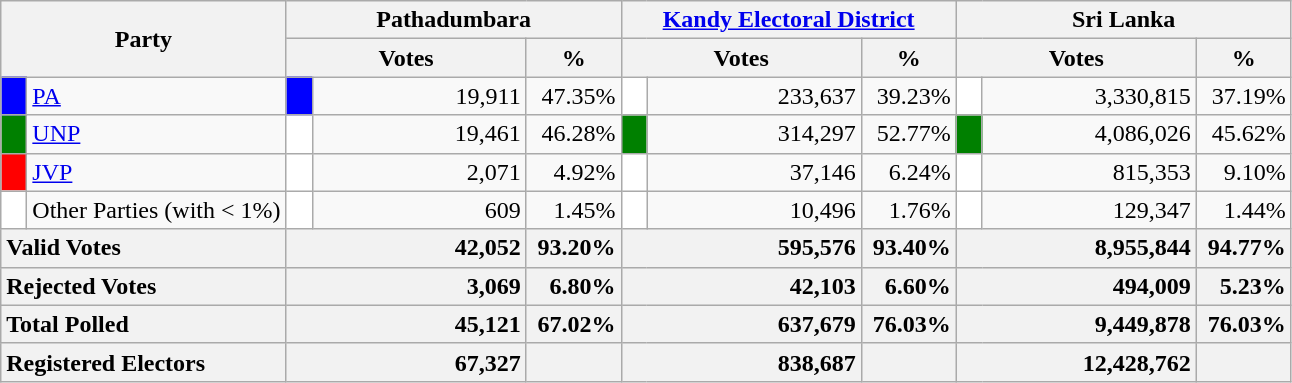<table class="wikitable">
<tr>
<th colspan="2" width="144px"rowspan="2">Party</th>
<th colspan="3" width="216px">Pathadumbara</th>
<th colspan="3" width="216px"><a href='#'>Kandy Electoral District</a></th>
<th colspan="3" width="216px">Sri Lanka</th>
</tr>
<tr>
<th colspan="2" width="144px">Votes</th>
<th>%</th>
<th colspan="2" width="144px">Votes</th>
<th>%</th>
<th colspan="2" width="144px">Votes</th>
<th>%</th>
</tr>
<tr>
<td style="background-color:blue;" width="10px"></td>
<td style="text-align:left;"><a href='#'>PA</a></td>
<td style="background-color:blue;" width="10px"></td>
<td style="text-align:right;">19,911</td>
<td style="text-align:right;">47.35%</td>
<td style="background-color:white;" width="10px"></td>
<td style="text-align:right;">233,637</td>
<td style="text-align:right;">39.23%</td>
<td style="background-color:white;" width="10px"></td>
<td style="text-align:right;">3,330,815</td>
<td style="text-align:right;">37.19%</td>
</tr>
<tr>
<td style="background-color:green;" width="10px"></td>
<td style="text-align:left;"><a href='#'>UNP</a></td>
<td style="background-color:white;" width="10px"></td>
<td style="text-align:right;">19,461</td>
<td style="text-align:right;">46.28%</td>
<td style="background-color:green;" width="10px"></td>
<td style="text-align:right;">314,297</td>
<td style="text-align:right;">52.77%</td>
<td style="background-color:green;" width="10px"></td>
<td style="text-align:right;">4,086,026</td>
<td style="text-align:right;">45.62%</td>
</tr>
<tr>
<td style="background-color:red;" width="10px"></td>
<td style="text-align:left;"><a href='#'>JVP</a></td>
<td style="background-color:white;" width="10px"></td>
<td style="text-align:right;">2,071</td>
<td style="text-align:right;">4.92%</td>
<td style="background-color:white;" width="10px"></td>
<td style="text-align:right;">37,146</td>
<td style="text-align:right;">6.24%</td>
<td style="background-color:white;" width="10px"></td>
<td style="text-align:right;">815,353</td>
<td style="text-align:right;">9.10%</td>
</tr>
<tr>
<td style="background-color:white;" width="10px"></td>
<td style="text-align:left;">Other Parties (with < 1%)</td>
<td style="background-color:white;" width="10px"></td>
<td style="text-align:right;">609</td>
<td style="text-align:right;">1.45%</td>
<td style="background-color:white;" width="10px"></td>
<td style="text-align:right;">10,496</td>
<td style="text-align:right;">1.76%</td>
<td style="background-color:white;" width="10px"></td>
<td style="text-align:right;">129,347</td>
<td style="text-align:right;">1.44%</td>
</tr>
<tr>
<th colspan="2" width="144px"style="text-align:left;">Valid Votes</th>
<th style="text-align:right;"colspan="2" width="144px">42,052</th>
<th style="text-align:right;">93.20%</th>
<th style="text-align:right;"colspan="2" width="144px">595,576</th>
<th style="text-align:right;">93.40%</th>
<th style="text-align:right;"colspan="2" width="144px">8,955,844</th>
<th style="text-align:right;">94.77%</th>
</tr>
<tr>
<th colspan="2" width="144px"style="text-align:left;">Rejected Votes</th>
<th style="text-align:right;"colspan="2" width="144px">3,069</th>
<th style="text-align:right;">6.80%</th>
<th style="text-align:right;"colspan="2" width="144px">42,103</th>
<th style="text-align:right;">6.60%</th>
<th style="text-align:right;"colspan="2" width="144px">494,009</th>
<th style="text-align:right;">5.23%</th>
</tr>
<tr>
<th colspan="2" width="144px"style="text-align:left;">Total Polled</th>
<th style="text-align:right;"colspan="2" width="144px">45,121</th>
<th style="text-align:right;">67.02%</th>
<th style="text-align:right;"colspan="2" width="144px">637,679</th>
<th style="text-align:right;">76.03%</th>
<th style="text-align:right;"colspan="2" width="144px">9,449,878</th>
<th style="text-align:right;">76.03%</th>
</tr>
<tr>
<th colspan="2" width="144px"style="text-align:left;">Registered Electors</th>
<th style="text-align:right;"colspan="2" width="144px">67,327</th>
<th></th>
<th style="text-align:right;"colspan="2" width="144px">838,687</th>
<th></th>
<th style="text-align:right;"colspan="2" width="144px">12,428,762</th>
<th></th>
</tr>
</table>
